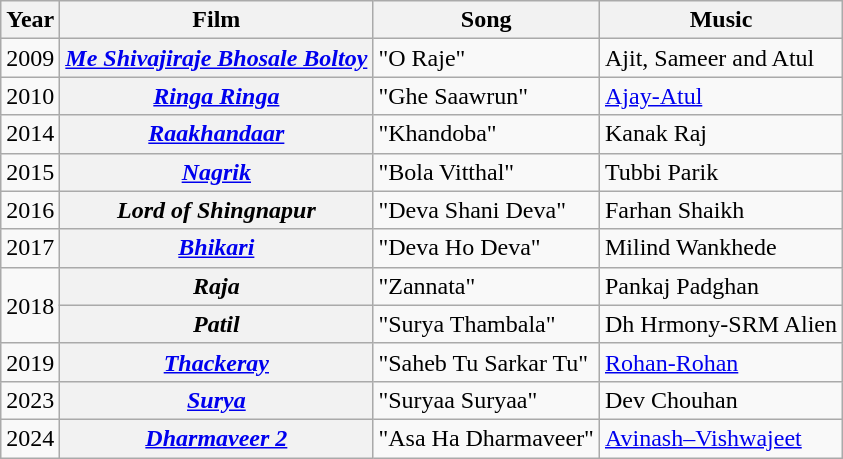<table class="wikitable">
<tr>
<th>Year</th>
<th>Film</th>
<th>Song</th>
<th>Music</th>
</tr>
<tr>
<td>2009</td>
<th><em><a href='#'>Me Shivajiraje Bhosale Boltoy</a></em></th>
<td>"O Raje"</td>
<td>Ajit, Sameer and Atul</td>
</tr>
<tr>
<td>2010</td>
<th><em><a href='#'>Ringa Ringa</a></em></th>
<td>"Ghe Saawrun"</td>
<td><a href='#'>Ajay-Atul</a></td>
</tr>
<tr>
<td>2014</td>
<th><em><a href='#'>Raakhandaar</a></em></th>
<td>"Khandoba"</td>
<td>Kanak Raj</td>
</tr>
<tr>
<td>2015</td>
<th><em><a href='#'>Nagrik</a></em></th>
<td>"Bola Vitthal"</td>
<td>Tubbi Parik</td>
</tr>
<tr>
<td>2016</td>
<th><em>Lord of Shingnapur</em></th>
<td>"Deva Shani Deva"</td>
<td>Farhan Shaikh</td>
</tr>
<tr>
<td>2017</td>
<th><em><a href='#'>Bhikari</a></em></th>
<td>"Deva Ho Deva"</td>
<td>Milind Wankhede</td>
</tr>
<tr>
<td rowspan="2">2018</td>
<th><em>Raja</em></th>
<td>"Zannata"</td>
<td>Pankaj Padghan</td>
</tr>
<tr>
<th><em>Patil</em></th>
<td>"Surya Thambala"</td>
<td>Dh Hrmony-SRM Alien</td>
</tr>
<tr>
<td>2019</td>
<th><em><a href='#'>Thackeray</a></em></th>
<td>"Saheb Tu Sarkar Tu"</td>
<td><a href='#'>Rohan-Rohan</a></td>
</tr>
<tr>
<td>2023</td>
<th><em><a href='#'>Surya</a></em></th>
<td>"Suryaa Suryaa"</td>
<td>Dev Chouhan</td>
</tr>
<tr>
<td>2024</td>
<th><em><a href='#'>Dharmaveer 2</a></em></th>
<td>"Asa Ha Dharmaveer"</td>
<td><a href='#'>Avinash–Vishwajeet</a></td>
</tr>
</table>
